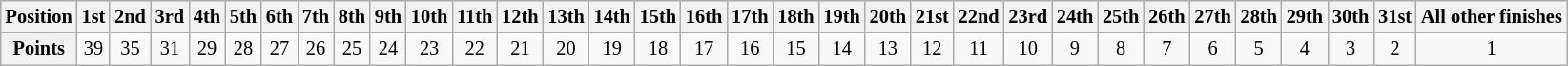<table class="wikitable" style="font-size:85%; text-align:center">
<tr style="background:#f9f9f9">
<th valign="middle">Position</th>
<th>1st</th>
<th>2nd</th>
<th>3rd</th>
<th>4th</th>
<th>5th</th>
<th>6th</th>
<th>7th</th>
<th>8th</th>
<th>9th</th>
<th>10th</th>
<th>11th</th>
<th>12th</th>
<th>13th</th>
<th>14th</th>
<th>15th</th>
<th>16th</th>
<th>17th</th>
<th>18th</th>
<th>19th</th>
<th>20th</th>
<th>21st</th>
<th>22nd</th>
<th>23rd</th>
<th>24th</th>
<th>25th</th>
<th>26th</th>
<th>27th</th>
<th>28th</th>
<th>29th</th>
<th>30th</th>
<th>31st</th>
<th>All other finishes</th>
</tr>
<tr>
<th valign="middle">Points</th>
<td>39</td>
<td>35</td>
<td>31</td>
<td>29</td>
<td>28</td>
<td>27</td>
<td>26</td>
<td>25</td>
<td>24</td>
<td>23</td>
<td>22</td>
<td>21</td>
<td>20</td>
<td>19</td>
<td>18</td>
<td>17</td>
<td>16</td>
<td>15</td>
<td>14</td>
<td>13</td>
<td>12</td>
<td>11</td>
<td>10</td>
<td>9</td>
<td>8</td>
<td>7</td>
<td>6</td>
<td>5</td>
<td>4</td>
<td>3</td>
<td>2</td>
<td>1</td>
</tr>
</table>
